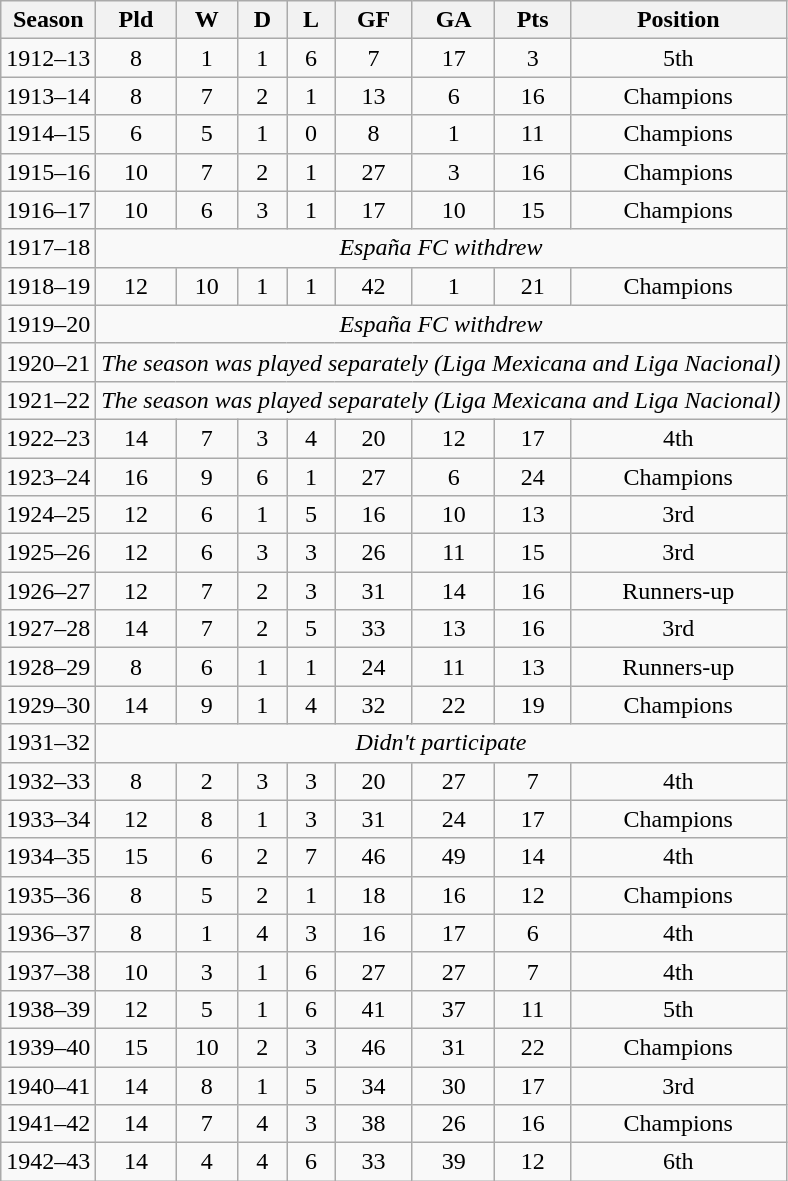<table class="wikitable" style="text-align: center;">
<tr>
<th>Season</th>
<th>Pld</th>
<th>W</th>
<th>D</th>
<th>L</th>
<th>GF</th>
<th>GA</th>
<th>Pts</th>
<th>Position</th>
</tr>
<tr>
<td>1912–13</td>
<td>8</td>
<td>1</td>
<td>1</td>
<td>6</td>
<td>7</td>
<td>17</td>
<td>3</td>
<td>5th</td>
</tr>
<tr>
<td>1913–14</td>
<td>8</td>
<td>7</td>
<td>2</td>
<td>1</td>
<td>13</td>
<td>6</td>
<td>16</td>
<td>Champions</td>
</tr>
<tr>
<td>1914–15</td>
<td>6</td>
<td>5</td>
<td>1</td>
<td>0</td>
<td>8</td>
<td>1</td>
<td>11</td>
<td>Champions</td>
</tr>
<tr>
<td>1915–16</td>
<td>10</td>
<td>7</td>
<td>2</td>
<td>1</td>
<td>27</td>
<td>3</td>
<td>16</td>
<td>Champions</td>
</tr>
<tr>
<td>1916–17</td>
<td>10</td>
<td>6</td>
<td>3</td>
<td>1</td>
<td>17</td>
<td>10</td>
<td>15</td>
<td>Champions</td>
</tr>
<tr>
<td>1917–18</td>
<td colspan=8><em>España FC withdrew</em></td>
</tr>
<tr>
<td>1918–19</td>
<td>12</td>
<td>10</td>
<td>1</td>
<td>1</td>
<td>42</td>
<td>1</td>
<td>21</td>
<td>Champions</td>
</tr>
<tr>
<td>1919–20</td>
<td colspan=8><em>España FC withdrew</em></td>
</tr>
<tr>
<td>1920–21</td>
<td colspan=8><em>The season was played separately (Liga Mexicana and Liga Nacional)</em></td>
</tr>
<tr>
<td>1921–22</td>
<td colspan=8><em>The season was played separately (Liga Mexicana and Liga Nacional)</em></td>
</tr>
<tr>
<td>1922–23</td>
<td>14</td>
<td>7</td>
<td>3</td>
<td>4</td>
<td>20</td>
<td>12</td>
<td>17</td>
<td>4th</td>
</tr>
<tr>
<td>1923–24</td>
<td>16</td>
<td>9</td>
<td>6</td>
<td>1</td>
<td>27</td>
<td>6</td>
<td>24</td>
<td>Champions</td>
</tr>
<tr>
<td>1924–25</td>
<td>12</td>
<td>6</td>
<td>1</td>
<td>5</td>
<td>16</td>
<td>10</td>
<td>13</td>
<td>3rd</td>
</tr>
<tr>
<td>1925–26</td>
<td>12</td>
<td>6</td>
<td>3</td>
<td>3</td>
<td>26</td>
<td>11</td>
<td>15</td>
<td>3rd</td>
</tr>
<tr>
<td>1926–27</td>
<td>12</td>
<td>7</td>
<td>2</td>
<td>3</td>
<td>31</td>
<td>14</td>
<td>16</td>
<td>Runners-up</td>
</tr>
<tr>
<td>1927–28</td>
<td>14</td>
<td>7</td>
<td>2</td>
<td>5</td>
<td>33</td>
<td>13</td>
<td>16</td>
<td>3rd</td>
</tr>
<tr>
<td>1928–29</td>
<td>8</td>
<td>6</td>
<td>1</td>
<td>1</td>
<td>24</td>
<td>11</td>
<td>13</td>
<td>Runners-up</td>
</tr>
<tr>
<td>1929–30</td>
<td>14</td>
<td>9</td>
<td>1</td>
<td>4</td>
<td>32</td>
<td>22</td>
<td>19</td>
<td>Champions</td>
</tr>
<tr>
<td>1931–32</td>
<td colspan=8><em>Didn't participate</em></td>
</tr>
<tr>
<td>1932–33</td>
<td>8</td>
<td>2</td>
<td>3</td>
<td>3</td>
<td>20</td>
<td>27</td>
<td>7</td>
<td>4th</td>
</tr>
<tr>
<td>1933–34</td>
<td>12</td>
<td>8</td>
<td>1</td>
<td>3</td>
<td>31</td>
<td>24</td>
<td>17</td>
<td>Champions</td>
</tr>
<tr>
<td>1934–35</td>
<td>15</td>
<td>6</td>
<td>2</td>
<td>7</td>
<td>46</td>
<td>49</td>
<td>14</td>
<td>4th</td>
</tr>
<tr>
<td>1935–36</td>
<td>8</td>
<td>5</td>
<td>2</td>
<td>1</td>
<td>18</td>
<td>16</td>
<td>12</td>
<td>Champions</td>
</tr>
<tr>
<td>1936–37</td>
<td>8</td>
<td>1</td>
<td>4</td>
<td>3</td>
<td>16</td>
<td>17</td>
<td>6</td>
<td>4th</td>
</tr>
<tr>
<td>1937–38</td>
<td>10</td>
<td>3</td>
<td>1</td>
<td>6</td>
<td>27</td>
<td>27</td>
<td>7</td>
<td>4th</td>
</tr>
<tr>
<td>1938–39</td>
<td>12</td>
<td>5</td>
<td>1</td>
<td>6</td>
<td>41</td>
<td>37</td>
<td>11</td>
<td>5th</td>
</tr>
<tr>
<td>1939–40</td>
<td>15</td>
<td>10</td>
<td>2</td>
<td>3</td>
<td>46</td>
<td>31</td>
<td>22</td>
<td>Champions</td>
</tr>
<tr>
<td>1940–41</td>
<td>14</td>
<td>8</td>
<td>1</td>
<td>5</td>
<td>34</td>
<td>30</td>
<td>17</td>
<td>3rd</td>
</tr>
<tr>
<td>1941–42</td>
<td>14</td>
<td>7</td>
<td>4</td>
<td>3</td>
<td>38</td>
<td>26</td>
<td>16</td>
<td>Champions</td>
</tr>
<tr>
<td>1942–43</td>
<td>14</td>
<td>4</td>
<td>4</td>
<td>6</td>
<td>33</td>
<td>39</td>
<td>12</td>
<td>6th</td>
</tr>
</table>
